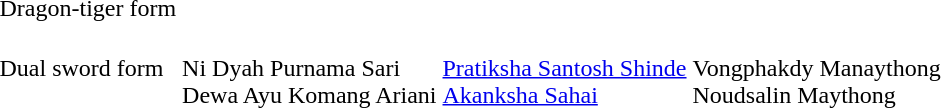<table>
<tr>
<td>Dragon-tiger form</td>
<td></td>
<td></td>
<td></td>
</tr>
<tr>
<td>Dual sword form</td>
<td><br>Ni Dyah Purnama Sari<br>Dewa Ayu Komang Ariani</td>
<td><br><a href='#'>Pratiksha Santosh Shinde</a><br><a href='#'>Akanksha Sahai</a></td>
<td><br>Vongphakdy Manaythong<br>Noudsalin Maythong</td>
</tr>
</table>
